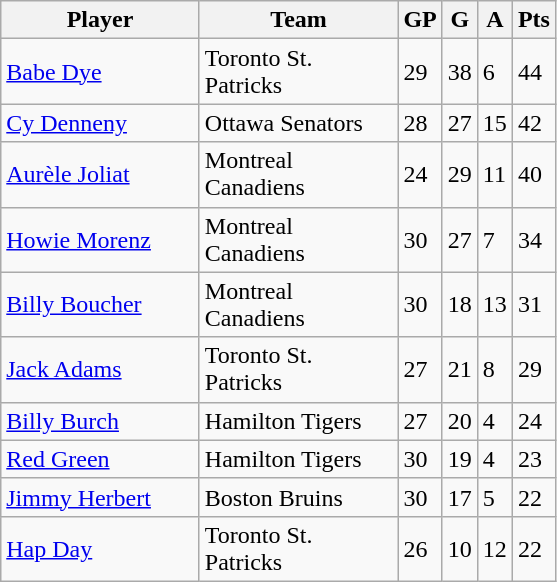<table class="wikitable">
<tr>
<th bgcolor="#DDDDFF" width="125">Player</th>
<th bgcolor="#DDDDFF" width="125">Team</th>
<th bgcolor="#DDDDFF" width="5">GP</th>
<th bgcolor="#DDDDFF" width="5">G</th>
<th bgcolor="#DDDDFF" width="5">A</th>
<th bgcolor="#DDDDFF" width="5">Pts</th>
</tr>
<tr>
<td><a href='#'>Babe Dye</a></td>
<td>Toronto St. Patricks</td>
<td>29</td>
<td>38</td>
<td>6</td>
<td>44</td>
</tr>
<tr>
<td><a href='#'>Cy Denneny</a></td>
<td>Ottawa Senators</td>
<td>28</td>
<td>27</td>
<td>15</td>
<td>42</td>
</tr>
<tr>
<td><a href='#'>Aurèle Joliat</a></td>
<td>Montreal Canadiens</td>
<td>24</td>
<td>29</td>
<td>11</td>
<td>40</td>
</tr>
<tr>
<td><a href='#'>Howie Morenz</a></td>
<td>Montreal Canadiens</td>
<td>30</td>
<td>27</td>
<td>7</td>
<td>34</td>
</tr>
<tr>
<td><a href='#'>Billy Boucher</a></td>
<td>Montreal Canadiens</td>
<td>30</td>
<td>18</td>
<td>13</td>
<td>31</td>
</tr>
<tr>
<td><a href='#'>Jack Adams</a></td>
<td>Toronto St. Patricks</td>
<td>27</td>
<td>21</td>
<td>8</td>
<td>29</td>
</tr>
<tr>
<td><a href='#'>Billy Burch</a></td>
<td>Hamilton Tigers</td>
<td>27</td>
<td>20</td>
<td>4</td>
<td>24</td>
</tr>
<tr>
<td><a href='#'>Red Green</a></td>
<td>Hamilton Tigers</td>
<td>30</td>
<td>19</td>
<td>4</td>
<td>23</td>
</tr>
<tr>
<td><a href='#'>Jimmy Herbert</a></td>
<td>Boston Bruins</td>
<td>30</td>
<td>17</td>
<td>5</td>
<td>22</td>
</tr>
<tr>
<td><a href='#'>Hap Day</a></td>
<td>Toronto St. Patricks</td>
<td>26</td>
<td>10</td>
<td>12</td>
<td>22</td>
</tr>
</table>
